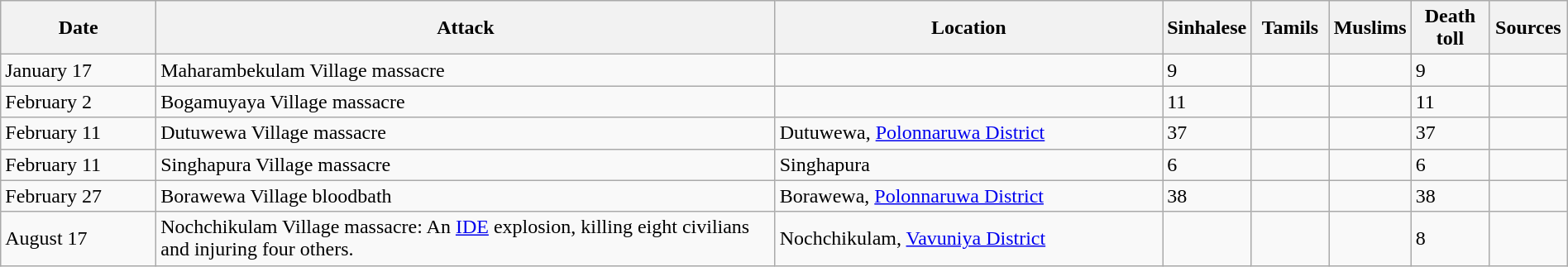<table class="wikitable" style="width:100%;">
<tr>
<th width="10%">Date</th>
<th width="40%">Attack</th>
<th width="25%">Location</th>
<th width="5%">Sinhalese</th>
<th width="5%">Tamils</th>
<th width="5%">Muslims</th>
<th width="5%">Death toll</th>
<th width="5%">Sources</th>
</tr>
<tr>
<td>January 17</td>
<td>Maharambekulam Village massacre</td>
<td></td>
<td>9</td>
<td></td>
<td></td>
<td>9</td>
<td></td>
</tr>
<tr>
<td>February 2</td>
<td>Bogamuyaya Village massacre</td>
<td></td>
<td>11</td>
<td></td>
<td></td>
<td>11</td>
<td></td>
</tr>
<tr>
<td>February 11</td>
<td>Dutuwewa Village massacre</td>
<td>Dutuwewa, <a href='#'>Polonnaruwa District</a></td>
<td>37</td>
<td></td>
<td></td>
<td>37</td>
<td></td>
</tr>
<tr>
<td>February 11</td>
<td>Singhapura Village massacre</td>
<td>Singhapura</td>
<td>6</td>
<td></td>
<td></td>
<td>6</td>
<td></td>
</tr>
<tr>
<td>February 27</td>
<td>Borawewa Village bloodbath</td>
<td>Borawewa, <a href='#'>Polonnaruwa District</a></td>
<td>38</td>
<td></td>
<td></td>
<td>38</td>
<td></td>
</tr>
<tr>
<td>August 17</td>
<td>Nochchikulam Village massacre: An <a href='#'>IDE</a> explosion, killing eight civilians and injuring four others.</td>
<td>Nochchikulam, <a href='#'>Vavuniya District</a></td>
<td></td>
<td></td>
<td></td>
<td>8</td>
<td></td>
</tr>
</table>
